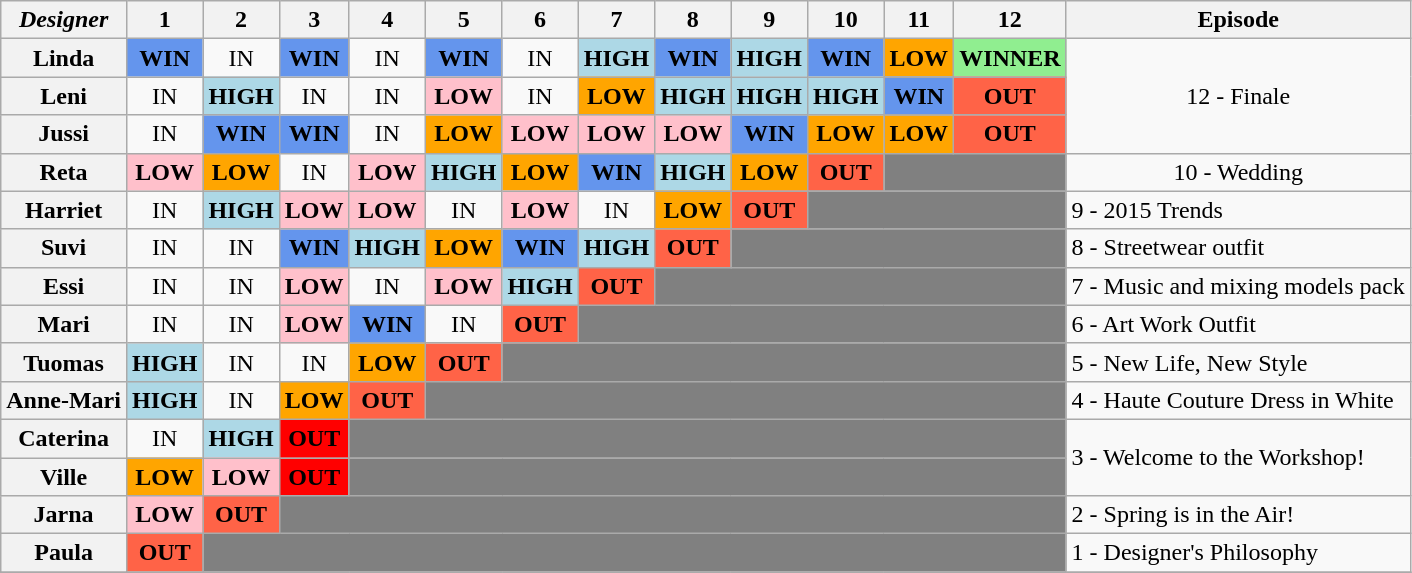<table class="wikitable" style="text-align:center">
<tr>
<th><strong><em>Designer</em></strong></th>
<th>1</th>
<th>2</th>
<th>3</th>
<th>4</th>
<th>5</th>
<th>6</th>
<th>7</th>
<th>8</th>
<th>9</th>
<th>10</th>
<th>11</th>
<th>12</th>
<th>Episode</th>
</tr>
<tr>
<th>Linda</th>
<td style="background:cornflowerblue;"><strong>WIN</strong></td>
<td>IN</td>
<td style="background:cornflowerblue;"><strong>WIN</strong></td>
<td>IN</td>
<td style="background:cornflowerblue;"><strong>WIN</strong></td>
<td>IN</td>
<td style="background:lightblue;"><strong>HIGH</strong></td>
<td style="background:cornflowerblue;"><strong>WIN</strong></td>
<td style="background:lightblue;"><strong>HIGH</strong></td>
<td style="background:cornflowerblue;"><strong>WIN</strong></td>
<td style="background:orange;"><strong>LOW</strong></td>
<td style="background:lightgreen;"><strong>WINNER</strong></td>
<td rowspan="3">12 - Finale</td>
</tr>
<tr>
<th>Leni</th>
<td>IN</td>
<td style="background:lightblue;"><strong>HIGH</strong></td>
<td>IN</td>
<td>IN</td>
<td style="background:pink;"><strong>LOW</strong></td>
<td>IN</td>
<td style="background:orange;"><strong>LOW</strong></td>
<td style="background:lightblue;"><strong>HIGH</strong></td>
<td style="background:lightblue;"><strong>HIGH</strong></td>
<td style="background:lightblue;"><strong>HIGH</strong></td>
<td style="background:cornflowerblue;"><strong>WIN</strong></td>
<td style="background:tomato;"><strong>OUT</strong></td>
</tr>
<tr>
<th>Jussi</th>
<td>IN</td>
<td style="background:cornflowerblue;"><strong>WIN</strong></td>
<td style="background:cornflowerblue;"><strong>WIN</strong></td>
<td>IN</td>
<td style="background:orange;"><strong>LOW</strong></td>
<td style="background:pink;"><strong>LOW</strong></td>
<td style="background:pink;"><strong>LOW</strong></td>
<td style="background:pink;"><strong>LOW</strong></td>
<td style="background:cornflowerblue;"><strong>WIN</strong></td>
<td style="background:orange;"><strong>LOW</strong></td>
<td style="background:orange;"><strong>LOW</strong></td>
<td style="background:tomato;"><strong>OUT</strong></td>
</tr>
<tr>
<th>Reta</th>
<td style="background:pink;"><strong>LOW</strong></td>
<td style="background:orange;"><strong>LOW</strong></td>
<td>IN</td>
<td style="background:pink;"><strong>LOW</strong></td>
<td style="background:lightblue;"><strong>HIGH</strong></td>
<td style="background:orange;"><strong>LOW</strong></td>
<td style="background:cornflowerblue;"><strong>WIN</strong></td>
<td style="background:lightblue;"><strong>HIGH</strong></td>
<td style="background:orange;"><strong>LOW</strong></td>
<td style="background:tomato;"><strong>OUT</strong></td>
<td style="background:gray;" colspan="2"></td>
<td>10 - Wedding</td>
</tr>
<tr>
<th>Harriet</th>
<td>IN</td>
<td style="background:lightblue;"><strong>HIGH</strong></td>
<td style="background:pink;"><strong>LOW</strong></td>
<td style="background:pink;"><strong>LOW</strong></td>
<td>IN</td>
<td style="background:pink;"><strong>LOW</strong></td>
<td>IN</td>
<td style="background:orange;"><strong>LOW</strong></td>
<td style="background:tomato;"><strong>OUT</strong></td>
<td style="background:gray;" colspan="3"></td>
<td style="text-align:left">9 - 2015 Trends</td>
</tr>
<tr>
<th>Suvi</th>
<td>IN</td>
<td>IN</td>
<td style="background:cornflowerblue;"><strong>WIN</strong></td>
<td style="background:lightblue;"><strong>HIGH</strong></td>
<td style="background:orange;"><strong>LOW</strong></td>
<td style="background:cornflowerblue;"><strong>WIN</strong></td>
<td style="background:lightblue;"><strong>HIGH</strong></td>
<td style="background:tomato;"><strong>OUT</strong></td>
<td style="background:gray;" colspan="4"></td>
<td style="text-align:left">8 - Streetwear outfit</td>
</tr>
<tr>
<th>Essi</th>
<td>IN</td>
<td>IN</td>
<td style="background:pink;"><strong>LOW</strong></td>
<td>IN</td>
<td style="background:pink;"><strong>LOW</strong></td>
<td style="background:lightblue;"><strong>HIGH</strong></td>
<td style="background:tomato;"><strong>OUT</strong></td>
<td style="background:gray;" colspan="5"></td>
<td style="text-align:left">7 - Music and mixing models pack</td>
</tr>
<tr>
<th>Mari</th>
<td>IN</td>
<td>IN</td>
<td style="background:pink;"><strong>LOW</strong></td>
<td style="background:cornflowerblue;"><strong>WIN</strong></td>
<td>IN</td>
<td style="background:tomato;"><strong>OUT</strong></td>
<td style="background:gray;" colspan="6"></td>
<td style="text-align:left">6 - Art Work Outfit</td>
</tr>
<tr>
<th>Tuomas</th>
<td style="background:lightblue;"><strong>HIGH</strong></td>
<td>IN</td>
<td>IN</td>
<td style="background:orange;"><strong>LOW</strong></td>
<td style="background:tomato;"><strong>OUT</strong></td>
<td style="background:gray;" colspan="7"></td>
<td style="text-align:left">5 - New Life, New Style</td>
</tr>
<tr>
<th>Anne-Mari</th>
<td style="background:lightblue;"><strong>HIGH</strong></td>
<td>IN</td>
<td style="background:orange;"><strong>LOW</strong></td>
<td style="background:tomato;"><strong>OUT</strong></td>
<td style="background:gray;" colspan="8"></td>
<td style="text-align:left">4 - Haute Couture Dress in White</td>
</tr>
<tr>
<th>Caterina</th>
<td>IN</td>
<td style="background:lightblue;"><strong>HIGH</strong></td>
<td style="background:red;"><strong>OUT</strong></td>
<td colspan=9 style="background:gray;"></td>
<td rowspan="2" style="text-align:left">3 - Welcome to the Workshop!</td>
</tr>
<tr>
<th>Ville</th>
<td style="background:orange;"><strong>LOW</strong></td>
<td style="background:pink;"><strong>LOW</strong></td>
<td style="background:red;"><strong>OUT</strong></td>
<td style="background:gray;" colspan="9"></td>
</tr>
<tr>
<th>Jarna</th>
<td style="background:pink;"><strong>LOW</strong></td>
<td style="background:tomato;"><strong>OUT</strong></td>
<td style="background:gray;" colspan="10"></td>
<td style="text-align:left">2 - Spring is in the Air!</td>
</tr>
<tr>
<th>Paula</th>
<td style="background:tomato;"><strong>OUT</strong></td>
<td style="background:gray;" colspan="11"></td>
<td style="text-align:left">1 - Designer's Philosophy</td>
</tr>
<tr>
</tr>
</table>
